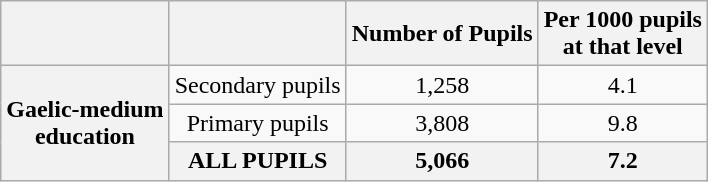<table class="wikitable" style="text-align:center">
<tr>
<th></th>
<th></th>
<th>Number of Pupils</th>
<th>Per 1000 pupils<br>at that level</th>
</tr>
<tr>
<th rowspan="3">Gaelic-medium <br>education</th>
<td>Secondary pupils</td>
<td>1,258</td>
<td>4.1</td>
</tr>
<tr>
<td>Primary pupils</td>
<td>3,808</td>
<td>9.8</td>
</tr>
<tr>
<th><strong>ALL PUPILS</strong></th>
<th><strong>5,066</strong></th>
<th><strong>7.2</strong></th>
</tr>
</table>
